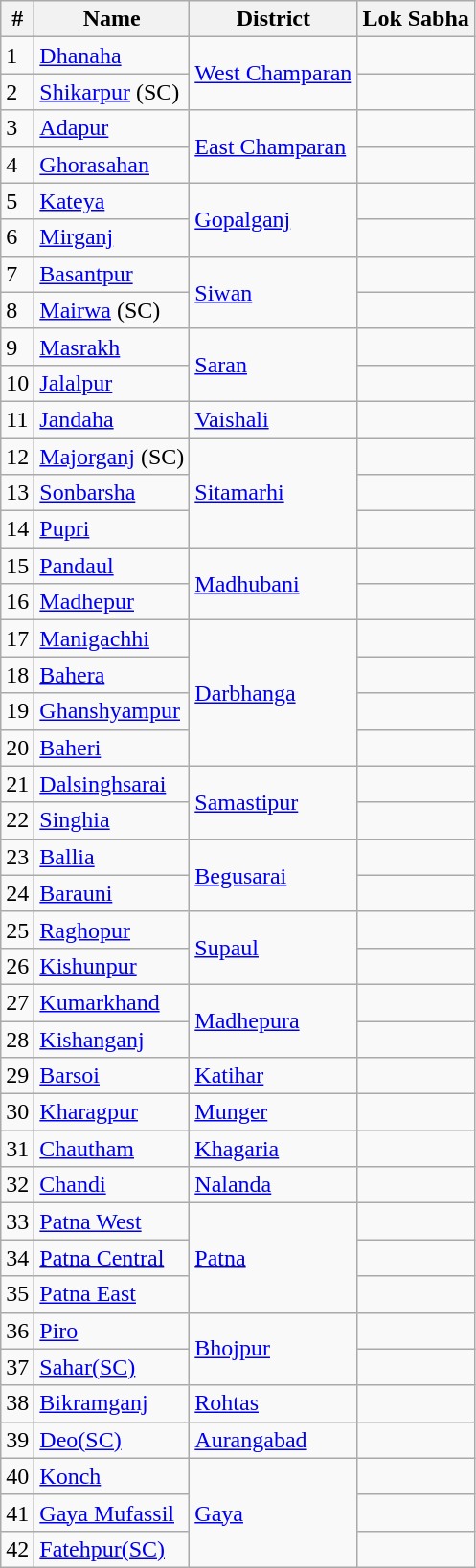<table class="wikitable">
<tr>
<th>#</th>
<th>Name</th>
<th>District</th>
<th>Lok Sabha</th>
</tr>
<tr>
<td>1</td>
<td><a href='#'>Dhanaha</a></td>
<td rowspan="2"><a href='#'>West Champaran</a></td>
<td></td>
</tr>
<tr>
<td>2</td>
<td><a href='#'>Shikarpur</a> (SC)</td>
<td></td>
</tr>
<tr>
<td>3</td>
<td><a href='#'>Adapur</a></td>
<td rowspan="2"><a href='#'>East Champaran</a></td>
<td></td>
</tr>
<tr>
<td>4</td>
<td><a href='#'>Ghorasahan</a></td>
<td></td>
</tr>
<tr>
<td>5</td>
<td><a href='#'>Kateya</a></td>
<td rowspan="2"><a href='#'>Gopalganj</a></td>
<td></td>
</tr>
<tr>
<td>6</td>
<td><a href='#'>Mirganj</a></td>
<td></td>
</tr>
<tr>
<td>7</td>
<td><a href='#'>Basantpur</a></td>
<td rowspan="2"><a href='#'>Siwan</a></td>
<td></td>
</tr>
<tr>
<td>8</td>
<td><a href='#'>Mairwa</a> (SC)</td>
<td></td>
</tr>
<tr>
<td>9</td>
<td><a href='#'>Masrakh</a></td>
<td rowspan="2"><a href='#'>Saran</a></td>
<td></td>
</tr>
<tr>
<td>10</td>
<td><a href='#'>Jalalpur</a></td>
<td></td>
</tr>
<tr>
<td>11</td>
<td><a href='#'>Jandaha</a></td>
<td><a href='#'>Vaishali</a></td>
<td></td>
</tr>
<tr>
<td>12</td>
<td><a href='#'>Majorganj</a> (SC)</td>
<td rowspan="3"><a href='#'>Sitamarhi</a></td>
<td></td>
</tr>
<tr>
<td>13</td>
<td><a href='#'>Sonbarsha</a></td>
<td></td>
</tr>
<tr>
<td>14</td>
<td><a href='#'>Pupri</a></td>
<td></td>
</tr>
<tr>
<td>15</td>
<td><a href='#'>Pandaul</a></td>
<td rowspan="2"><a href='#'>Madhubani</a></td>
<td></td>
</tr>
<tr>
<td>16</td>
<td><a href='#'>Madhepur</a></td>
<td></td>
</tr>
<tr>
<td>17</td>
<td><a href='#'>Manigachhi</a></td>
<td rowspan="4"><a href='#'>Darbhanga</a></td>
<td></td>
</tr>
<tr>
<td>18</td>
<td><a href='#'>Bahera</a></td>
<td></td>
</tr>
<tr>
<td>19</td>
<td><a href='#'>Ghanshyampur</a></td>
<td></td>
</tr>
<tr>
<td>20</td>
<td><a href='#'>Baheri</a></td>
<td></td>
</tr>
<tr>
<td>21</td>
<td><a href='#'>Dalsinghsarai</a></td>
<td rowspan="2"><a href='#'>Samastipur</a></td>
<td></td>
</tr>
<tr>
<td>22</td>
<td><a href='#'>Singhia</a></td>
<td></td>
</tr>
<tr>
<td>23</td>
<td><a href='#'>Ballia</a></td>
<td rowspan="2"><a href='#'>Begusarai</a></td>
<td></td>
</tr>
<tr>
<td>24</td>
<td><a href='#'>Barauni</a></td>
<td></td>
</tr>
<tr>
<td>25</td>
<td><a href='#'>Raghopur</a></td>
<td rowspan="2"><a href='#'>Supaul</a></td>
<td></td>
</tr>
<tr>
<td>26</td>
<td><a href='#'>Kishunpur</a></td>
<td></td>
</tr>
<tr>
<td>27</td>
<td><a href='#'>Kumarkhand</a></td>
<td rowspan="2"><a href='#'>Madhepura</a></td>
<td></td>
</tr>
<tr>
<td>28</td>
<td><a href='#'>Kishanganj</a></td>
<td></td>
</tr>
<tr>
<td>29</td>
<td><a href='#'>Barsoi</a></td>
<td><a href='#'>Katihar</a></td>
<td></td>
</tr>
<tr>
<td>30</td>
<td><a href='#'>Kharagpur</a></td>
<td><a href='#'>Munger</a></td>
<td></td>
</tr>
<tr>
<td>31</td>
<td><a href='#'>Chautham</a></td>
<td><a href='#'>Khagaria</a></td>
<td></td>
</tr>
<tr>
<td>32</td>
<td><a href='#'>Chandi</a></td>
<td><a href='#'>Nalanda</a></td>
<td></td>
</tr>
<tr>
<td>33</td>
<td><a href='#'>Patna West</a></td>
<td rowspan="3"><a href='#'>Patna</a></td>
<td></td>
</tr>
<tr>
<td>34</td>
<td><a href='#'>Patna Central</a></td>
<td></td>
</tr>
<tr>
<td>35</td>
<td><a href='#'>Patna East</a></td>
<td></td>
</tr>
<tr>
<td>36</td>
<td><a href='#'>Piro</a></td>
<td rowspan="2"><a href='#'>Bhojpur</a></td>
<td></td>
</tr>
<tr>
<td>37</td>
<td><a href='#'>Sahar(SC)</a></td>
<td></td>
</tr>
<tr>
<td>38</td>
<td><a href='#'>Bikramganj</a></td>
<td><a href='#'>Rohtas</a></td>
<td></td>
</tr>
<tr>
<td>39</td>
<td><a href='#'>Deo(SC)</a></td>
<td><a href='#'>Aurangabad</a></td>
<td></td>
</tr>
<tr>
<td>40</td>
<td><a href='#'>Konch</a></td>
<td rowspan="3"><a href='#'>Gaya</a></td>
<td></td>
</tr>
<tr>
<td>41</td>
<td><a href='#'>Gaya Mufassil</a></td>
<td></td>
</tr>
<tr>
<td>42</td>
<td><a href='#'>Fatehpur(SC)</a></td>
<td></td>
</tr>
</table>
